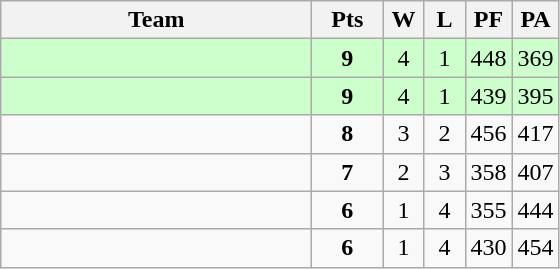<table class=wikitable style="text-align:center">
<tr>
<th width=200>Team</th>
<th width=40>Pts</th>
<th width=20>W</th>
<th width=20>L</th>
<th width=20>PF</th>
<th width=20>PA</th>
</tr>
<tr style="background:#cfc;">
<td style="text-align:left"></td>
<td><strong>9</strong></td>
<td>4</td>
<td>1</td>
<td>448</td>
<td>369</td>
</tr>
<tr style="background:#cfc;">
<td style="text-align:left"></td>
<td><strong>9</strong></td>
<td>4</td>
<td>1</td>
<td>439</td>
<td>395</td>
</tr>
<tr>
<td style="text-align:left"></td>
<td><strong>8</strong></td>
<td>3</td>
<td>2</td>
<td>456</td>
<td>417</td>
</tr>
<tr>
<td style="text-align:left"></td>
<td><strong>7</strong></td>
<td>2</td>
<td>3</td>
<td>358</td>
<td>407</td>
</tr>
<tr>
<td style="text-align:left"></td>
<td><strong>6</strong></td>
<td>1</td>
<td>4</td>
<td>355</td>
<td>444</td>
</tr>
<tr>
<td style="text-align:left"></td>
<td><strong>6</strong></td>
<td>1</td>
<td>4</td>
<td>430</td>
<td>454</td>
</tr>
</table>
